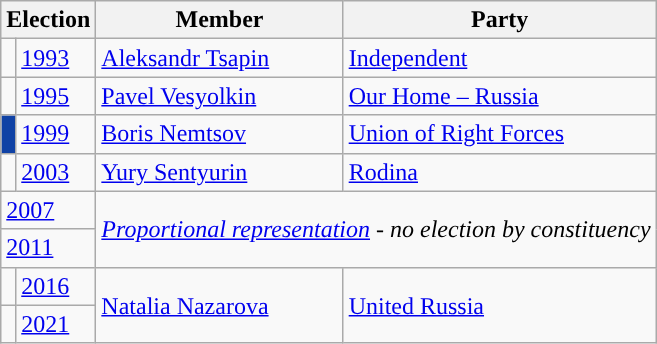<table class="wikitable">
<tr>
<th colspan="2">Election</th>
<th>Member</th>
<th>Party</th>
</tr>
<tr>
<td style="background-color:"></td>
<td><a href='#'>1993</a></td>
<td><a href='#'>Aleksandr Tsapin</a></td>
<td><a href='#'>Independent</a></td>
</tr>
<tr>
<td style="background-color:"></td>
<td><a href='#'>1995</a></td>
<td><a href='#'>Pavel Vesyolkin</a></td>
<td><a href='#'>Our Home – Russia</a></td>
</tr>
<tr>
<td style="background-color:#1042A5"></td>
<td><a href='#'>1999</a></td>
<td><a href='#'>Boris Nemtsov</a></td>
<td><a href='#'>Union of Right Forces</a></td>
</tr>
<tr>
<td style="background-color: "></td>
<td><a href='#'>2003</a></td>
<td><a href='#'>Yury Sentyurin</a></td>
<td><a href='#'>Rodina</a></td>
</tr>
<tr>
<td colspan=2><a href='#'>2007</a></td>
<td colspan=2 rowspan=2><em><a href='#'>Proportional representation</a> - no election by constituency</em></td>
</tr>
<tr>
<td colspan=2><a href='#'>2011</a></td>
</tr>
<tr>
<td style="background-color: "></td>
<td><a href='#'>2016</a></td>
<td rowspan=2><a href='#'>Natalia Nazarova</a></td>
<td rowspan=2><a href='#'>United Russia</a></td>
</tr>
<tr>
<td style="background-color: "></td>
<td><a href='#'>2021</a></td>
</tr>
</table>
